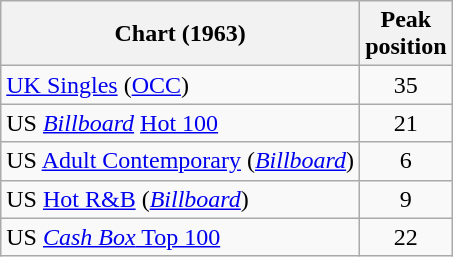<table class="wikitable sortable">
<tr>
<th>Chart (1963)</th>
<th>Peak<br>position</th>
</tr>
<tr>
<td><a href='#'>UK Singles</a> (<a href='#'>OCC</a>)</td>
<td style="text-align:center;">35</td>
</tr>
<tr>
<td>US <em><a href='#'>Billboard</a></em> <a href='#'>Hot 100</a></td>
<td style="text-align:center;">21</td>
</tr>
<tr>
<td>US <a href='#'>Adult Contemporary</a> (<em><a href='#'>Billboard</a></em>)</td>
<td style="text-align:center;">6</td>
</tr>
<tr>
<td>US <a href='#'>Hot R&B</a> (<em><a href='#'>Billboard</a></em>)</td>
<td style="text-align:center;">9</td>
</tr>
<tr>
<td>US <a href='#'><em>Cash Box</em> Top 100</a></td>
<td align="center">22</td>
</tr>
</table>
